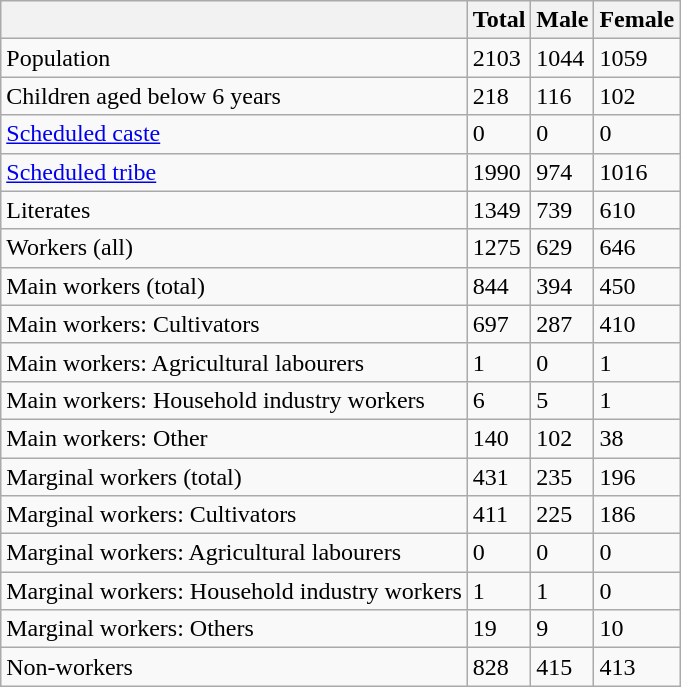<table class="wikitable sortable">
<tr>
<th></th>
<th>Total</th>
<th>Male</th>
<th>Female</th>
</tr>
<tr>
<td>Population</td>
<td>2103</td>
<td>1044</td>
<td>1059</td>
</tr>
<tr>
<td>Children aged below 6 years</td>
<td>218</td>
<td>116</td>
<td>102</td>
</tr>
<tr>
<td><a href='#'>Scheduled caste</a></td>
<td>0</td>
<td>0</td>
<td>0</td>
</tr>
<tr>
<td><a href='#'>Scheduled tribe</a></td>
<td>1990</td>
<td>974</td>
<td>1016</td>
</tr>
<tr>
<td>Literates</td>
<td>1349</td>
<td>739</td>
<td>610</td>
</tr>
<tr>
<td>Workers (all)</td>
<td>1275</td>
<td>629</td>
<td>646</td>
</tr>
<tr>
<td>Main workers (total)</td>
<td>844</td>
<td>394</td>
<td>450</td>
</tr>
<tr>
<td>Main workers: Cultivators</td>
<td>697</td>
<td>287</td>
<td>410</td>
</tr>
<tr>
<td>Main workers: Agricultural labourers</td>
<td>1</td>
<td>0</td>
<td>1</td>
</tr>
<tr>
<td>Main workers: Household industry workers</td>
<td>6</td>
<td>5</td>
<td>1</td>
</tr>
<tr>
<td>Main workers: Other</td>
<td>140</td>
<td>102</td>
<td>38</td>
</tr>
<tr>
<td>Marginal workers (total)</td>
<td>431</td>
<td>235</td>
<td>196</td>
</tr>
<tr>
<td>Marginal workers: Cultivators</td>
<td>411</td>
<td>225</td>
<td>186</td>
</tr>
<tr>
<td>Marginal workers: Agricultural labourers</td>
<td>0</td>
<td>0</td>
<td>0</td>
</tr>
<tr>
<td>Marginal workers: Household industry workers</td>
<td>1</td>
<td>1</td>
<td>0</td>
</tr>
<tr>
<td>Marginal workers: Others</td>
<td>19</td>
<td>9</td>
<td>10</td>
</tr>
<tr>
<td>Non-workers</td>
<td>828</td>
<td>415</td>
<td>413</td>
</tr>
</table>
